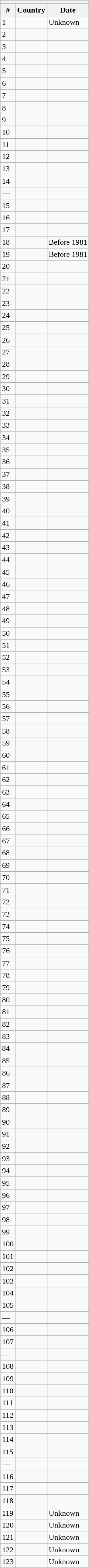<table class="wikitable sortable">
<tr>
<th colspan="3"></th>
</tr>
<tr>
<th>#</th>
<th>Country</th>
<th>Date</th>
</tr>
<tr>
<td>1</td>
<td></td>
<td>Unknown</td>
</tr>
<tr>
<td>2</td>
<td></td>
<td></td>
</tr>
<tr>
<td>3</td>
<td></td>
<td></td>
</tr>
<tr>
<td>4</td>
<td></td>
<td></td>
</tr>
<tr>
<td>5</td>
<td></td>
<td></td>
</tr>
<tr>
<td>6</td>
<td></td>
<td></td>
</tr>
<tr>
<td>7</td>
<td></td>
<td></td>
</tr>
<tr>
<td>8</td>
<td></td>
<td></td>
</tr>
<tr>
<td>9</td>
<td></td>
<td></td>
</tr>
<tr>
<td>10</td>
<td></td>
<td></td>
</tr>
<tr>
<td>11</td>
<td></td>
<td></td>
</tr>
<tr>
<td>12</td>
<td></td>
<td></td>
</tr>
<tr>
<td>13</td>
<td></td>
<td></td>
</tr>
<tr>
<td>14</td>
<td></td>
<td></td>
</tr>
<tr>
<td>—</td>
<td></td>
<td></td>
</tr>
<tr>
<td>15</td>
<td></td>
<td></td>
</tr>
<tr>
<td>16</td>
<td></td>
<td></td>
</tr>
<tr>
<td>17</td>
<td></td>
<td></td>
</tr>
<tr>
<td>18</td>
<td></td>
<td>Before 1981</td>
</tr>
<tr>
<td>19</td>
<td></td>
<td>Before 1981</td>
</tr>
<tr>
<td>20</td>
<td></td>
<td></td>
</tr>
<tr>
<td>21</td>
<td></td>
<td></td>
</tr>
<tr>
<td>22</td>
<td></td>
<td></td>
</tr>
<tr>
<td>23</td>
<td></td>
<td></td>
</tr>
<tr>
<td>24</td>
<td></td>
<td></td>
</tr>
<tr>
<td>25</td>
<td></td>
<td></td>
</tr>
<tr>
<td>26</td>
<td></td>
<td></td>
</tr>
<tr>
<td>27</td>
<td></td>
<td></td>
</tr>
<tr>
<td>28</td>
<td></td>
<td></td>
</tr>
<tr>
<td>29</td>
<td></td>
<td></td>
</tr>
<tr>
<td>30</td>
<td></td>
<td></td>
</tr>
<tr>
<td>31</td>
<td></td>
<td></td>
</tr>
<tr>
<td>32</td>
<td></td>
<td></td>
</tr>
<tr>
<td>33</td>
<td></td>
<td></td>
</tr>
<tr>
<td>34</td>
<td></td>
<td></td>
</tr>
<tr>
<td>35</td>
<td></td>
<td></td>
</tr>
<tr>
<td>36</td>
<td></td>
<td></td>
</tr>
<tr>
<td>37</td>
<td></td>
<td></td>
</tr>
<tr>
<td>38</td>
<td></td>
<td></td>
</tr>
<tr>
<td>39</td>
<td></td>
<td></td>
</tr>
<tr>
<td>40</td>
<td></td>
<td></td>
</tr>
<tr>
<td>41</td>
<td></td>
<td></td>
</tr>
<tr>
<td>42</td>
<td></td>
<td></td>
</tr>
<tr>
<td>43</td>
<td></td>
<td></td>
</tr>
<tr>
<td>44</td>
<td></td>
<td></td>
</tr>
<tr>
<td>45</td>
<td></td>
<td></td>
</tr>
<tr>
<td>46</td>
<td></td>
<td></td>
</tr>
<tr>
<td>47</td>
<td></td>
<td></td>
</tr>
<tr>
<td>48</td>
<td></td>
<td></td>
</tr>
<tr>
<td>49</td>
<td></td>
<td></td>
</tr>
<tr>
<td>50</td>
<td></td>
<td></td>
</tr>
<tr>
<td>51</td>
<td></td>
<td></td>
</tr>
<tr>
<td>52</td>
<td></td>
<td></td>
</tr>
<tr>
<td>53</td>
<td></td>
<td></td>
</tr>
<tr>
<td>54</td>
<td></td>
<td></td>
</tr>
<tr>
<td>55</td>
<td></td>
<td></td>
</tr>
<tr>
<td>56</td>
<td></td>
<td></td>
</tr>
<tr>
<td>57</td>
<td></td>
<td></td>
</tr>
<tr>
<td>58</td>
<td></td>
<td></td>
</tr>
<tr>
<td>59</td>
<td></td>
<td></td>
</tr>
<tr>
<td>60</td>
<td></td>
<td></td>
</tr>
<tr>
<td>61</td>
<td></td>
<td></td>
</tr>
<tr>
<td>62</td>
<td></td>
<td></td>
</tr>
<tr>
<td>63</td>
<td></td>
<td></td>
</tr>
<tr>
<td>64</td>
<td></td>
<td></td>
</tr>
<tr>
<td>65</td>
<td></td>
<td></td>
</tr>
<tr>
<td>66</td>
<td></td>
<td></td>
</tr>
<tr>
<td>67</td>
<td></td>
<td></td>
</tr>
<tr>
<td>68</td>
<td></td>
<td></td>
</tr>
<tr>
<td>69</td>
<td></td>
<td></td>
</tr>
<tr>
<td>70</td>
<td></td>
<td></td>
</tr>
<tr>
<td>71</td>
<td></td>
<td></td>
</tr>
<tr>
<td>72</td>
<td></td>
<td></td>
</tr>
<tr>
<td>73</td>
<td></td>
<td></td>
</tr>
<tr>
<td>74</td>
<td></td>
<td></td>
</tr>
<tr>
<td>75</td>
<td></td>
<td></td>
</tr>
<tr>
<td>76</td>
<td></td>
<td></td>
</tr>
<tr>
<td>77</td>
<td></td>
<td></td>
</tr>
<tr>
<td>78</td>
<td></td>
<td></td>
</tr>
<tr>
<td>79</td>
<td></td>
<td></td>
</tr>
<tr>
<td>80</td>
<td></td>
<td></td>
</tr>
<tr>
<td>81</td>
<td></td>
<td></td>
</tr>
<tr>
<td>82</td>
<td></td>
<td></td>
</tr>
<tr>
<td>83</td>
<td></td>
<td></td>
</tr>
<tr>
<td>84</td>
<td></td>
<td></td>
</tr>
<tr>
<td>85</td>
<td></td>
<td></td>
</tr>
<tr>
<td>86</td>
<td></td>
<td></td>
</tr>
<tr>
<td>87</td>
<td></td>
<td></td>
</tr>
<tr>
<td>88</td>
<td></td>
<td></td>
</tr>
<tr>
<td>89</td>
<td></td>
<td></td>
</tr>
<tr>
<td>90</td>
<td></td>
<td></td>
</tr>
<tr>
<td>91</td>
<td></td>
<td></td>
</tr>
<tr>
<td>92</td>
<td></td>
<td></td>
</tr>
<tr>
<td>93</td>
<td></td>
<td></td>
</tr>
<tr>
<td>94</td>
<td></td>
<td></td>
</tr>
<tr>
<td>95</td>
<td></td>
<td></td>
</tr>
<tr>
<td>96</td>
<td></td>
<td></td>
</tr>
<tr>
<td>97</td>
<td></td>
<td></td>
</tr>
<tr>
<td>98</td>
<td></td>
<td></td>
</tr>
<tr>
<td>99</td>
<td></td>
<td></td>
</tr>
<tr>
<td>100</td>
<td></td>
<td></td>
</tr>
<tr>
<td>101</td>
<td></td>
<td></td>
</tr>
<tr>
<td>102</td>
<td></td>
<td></td>
</tr>
<tr>
<td>103</td>
<td></td>
<td></td>
</tr>
<tr>
<td>104</td>
<td></td>
<td></td>
</tr>
<tr>
<td>105</td>
<td></td>
<td></td>
</tr>
<tr>
<td>—</td>
<td></td>
<td></td>
</tr>
<tr>
<td>106</td>
<td></td>
<td></td>
</tr>
<tr>
<td>107</td>
<td></td>
<td></td>
</tr>
<tr>
<td>—</td>
<td></td>
<td></td>
</tr>
<tr>
<td>108</td>
<td></td>
<td></td>
</tr>
<tr>
<td>109</td>
<td></td>
<td></td>
</tr>
<tr>
<td>110</td>
<td></td>
<td></td>
</tr>
<tr>
<td>111</td>
<td></td>
<td></td>
</tr>
<tr>
<td>112</td>
<td></td>
<td></td>
</tr>
<tr>
<td>113</td>
<td></td>
<td></td>
</tr>
<tr>
<td>114</td>
<td></td>
<td></td>
</tr>
<tr>
<td>115</td>
<td></td>
<td></td>
</tr>
<tr>
<td>—</td>
<td></td>
<td></td>
</tr>
<tr>
<td>116</td>
<td></td>
<td></td>
</tr>
<tr>
<td>117</td>
<td></td>
<td></td>
</tr>
<tr>
<td>118</td>
<td></td>
<td></td>
</tr>
<tr>
<td>119</td>
<td></td>
<td>Unknown</td>
</tr>
<tr>
<td>120</td>
<td></td>
<td>Unknown</td>
</tr>
<tr>
<td>121</td>
<td></td>
<td>Unknown</td>
</tr>
<tr>
<td>122</td>
<td></td>
<td>Unknown</td>
</tr>
<tr>
<td>123</td>
<td></td>
<td>Unknown</td>
</tr>
</table>
